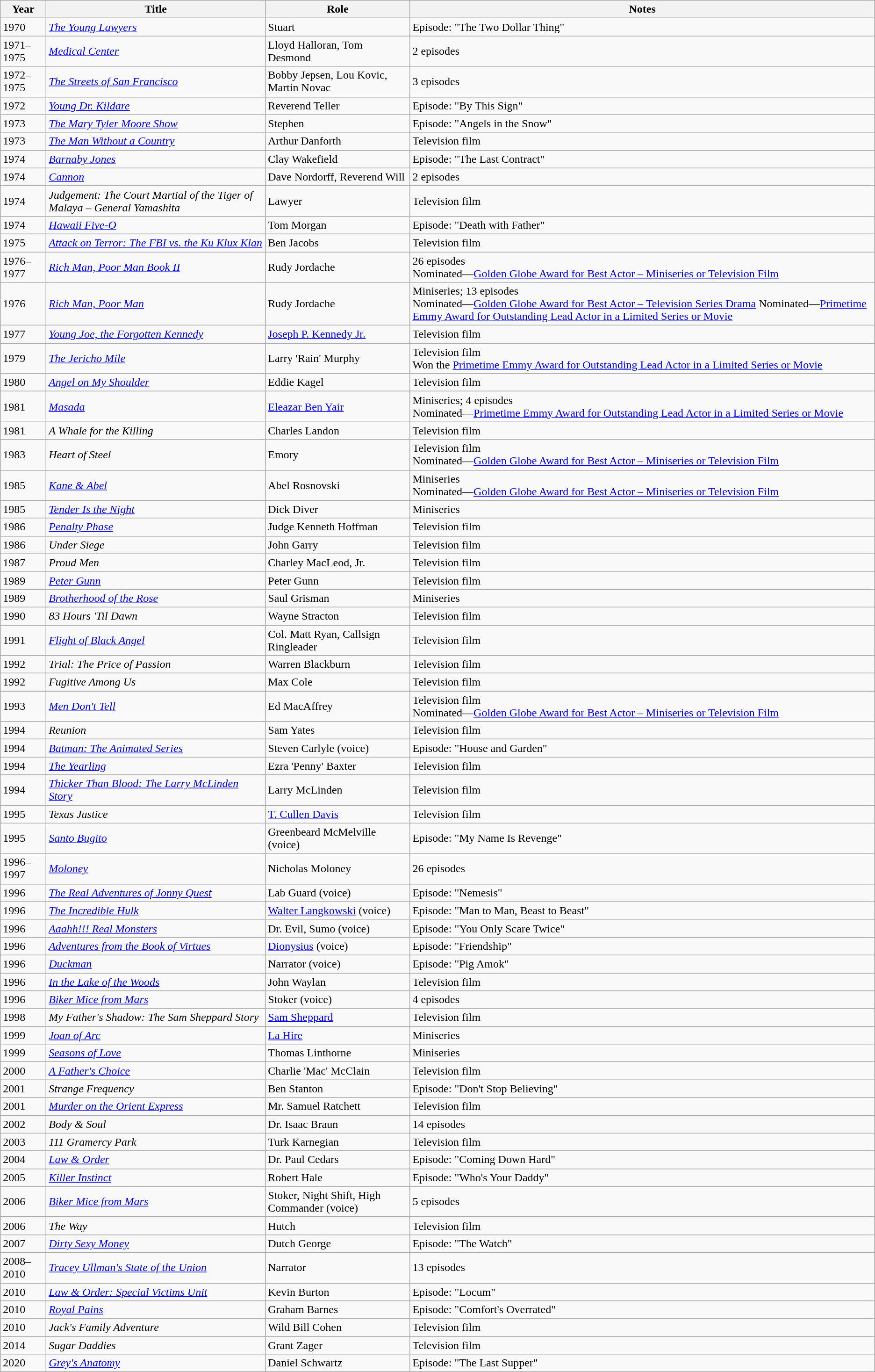<table class="wikitable sortable">
<tr>
<th>Year</th>
<th>Title</th>
<th>Role</th>
<th>Notes</th>
</tr>
<tr>
<td>1970</td>
<td><em><a href='#'>The Young Lawyers</a></em></td>
<td>Stuart</td>
<td>Episode: "The Two Dollar Thing"</td>
</tr>
<tr>
<td>1971–1975</td>
<td><em><a href='#'>Medical Center</a></em></td>
<td>Lloyd Halloran, Tom Desmond</td>
<td>2 episodes</td>
</tr>
<tr>
<td>1972–1975</td>
<td><em><a href='#'>The Streets of San Francisco</a></em></td>
<td>Bobby Jepsen, Lou Kovic, Martin Novac</td>
<td>3 episodes</td>
</tr>
<tr>
<td>1972</td>
<td><em><a href='#'>Young Dr. Kildare</a></em></td>
<td>Reverend Teller</td>
<td>Episode: "By This Sign"</td>
</tr>
<tr>
<td>1973</td>
<td><em><a href='#'>The Mary Tyler Moore Show</a></em></td>
<td>Stephen</td>
<td>Episode: "Angels in the Snow"</td>
</tr>
<tr>
<td>1973</td>
<td><em><a href='#'>The Man Without a Country</a></em></td>
<td>Arthur Danforth</td>
<td>Television film</td>
</tr>
<tr>
<td>1974</td>
<td><em><a href='#'>Barnaby Jones</a></em></td>
<td>Clay Wakefield</td>
<td>Episode: "The Last Contract"</td>
</tr>
<tr>
<td>1974</td>
<td><em><a href='#'>Cannon</a></em></td>
<td>Dave Nordorff, Reverend Will</td>
<td>2 episodes</td>
</tr>
<tr>
<td>1974</td>
<td><em>Judgement: The Court Martial of the Tiger of Malaya – General Yamashita</em></td>
<td>Lawyer</td>
<td>Television film</td>
</tr>
<tr>
<td>1974</td>
<td><em><a href='#'>Hawaii Five-O</a></em></td>
<td>Tom Morgan</td>
<td>Episode: "Death with Father"</td>
</tr>
<tr>
<td>1975</td>
<td><em><a href='#'>Attack on Terror: The FBI vs. the Ku Klux Klan</a></em></td>
<td>Ben Jacobs</td>
<td>Television film</td>
</tr>
<tr>
<td>1976–1977</td>
<td><em><a href='#'>Rich Man, Poor Man Book II</a></em></td>
<td>Rudy Jordache</td>
<td>26 episodes<br>Nominated—<a href='#'>Golden Globe Award for Best Actor – Miniseries or Television Film</a></td>
</tr>
<tr>
<td rowspan="1">1976</td>
<td><em><a href='#'>Rich Man, Poor Man</a></em></td>
<td>Rudy Jordache</td>
<td>Miniseries; 13 episodes<br>Nominated—<a href='#'>Golden Globe Award for Best Actor – Television Series Drama</a>
Nominated—<a href='#'>Primetime Emmy Award for Outstanding Lead Actor in a Limited Series or Movie</a></td>
</tr>
<tr>
<td>1977</td>
<td><em><a href='#'>Young Joe, the Forgotten Kennedy</a></em></td>
<td><a href='#'>Joseph P. Kennedy Jr.</a></td>
<td>Television film</td>
</tr>
<tr>
<td>1979</td>
<td><em><a href='#'>The Jericho Mile</a></em></td>
<td>Larry 'Rain' Murphy</td>
<td>Television film<br>Won the <a href='#'>Primetime Emmy Award for Outstanding Lead Actor in a Limited Series or Movie</a></td>
</tr>
<tr>
<td>1980</td>
<td><em><a href='#'>Angel on My Shoulder</a></em></td>
<td>Eddie Kagel</td>
<td>Television film</td>
</tr>
<tr>
<td rowspan="1">1981</td>
<td><em><a href='#'>Masada</a></em></td>
<td><a href='#'>Eleazar Ben Yair</a></td>
<td>Miniseries; 4 episodes<br>Nominated—<a href='#'>Primetime Emmy Award for Outstanding Lead Actor in a Limited Series or Movie</a></td>
</tr>
<tr>
<td rowspan="1">1981</td>
<td><em>A Whale for the Killing</em></td>
<td>Charles Landon</td>
<td>Television film</td>
</tr>
<tr>
<td rowspan="1">1983</td>
<td><em>Heart of Steel</em></td>
<td>Emory</td>
<td>Television film<br>Nominated—<a href='#'>Golden Globe Award for Best Actor – Miniseries or Television Film</a></td>
</tr>
<tr>
<td rowspan="1">1985</td>
<td><em><a href='#'>Kane & Abel</a></em></td>
<td>Abel Rosnovski</td>
<td>Miniseries<br>Nominated—<a href='#'>Golden Globe Award for Best Actor – Miniseries or Television Film</a></td>
</tr>
<tr>
<td rowspan="1">1985</td>
<td><em><a href='#'>Tender Is the Night</a></em></td>
<td>Dick Diver</td>
<td>Miniseries</td>
</tr>
<tr>
<td rowspan="1">1986</td>
<td><em><a href='#'>Penalty Phase</a></em></td>
<td>Judge Kenneth Hoffman</td>
<td>Television film</td>
</tr>
<tr>
<td rowspan="1">1986</td>
<td><em>Under Siege</em></td>
<td>John Garry</td>
<td>Television film</td>
</tr>
<tr>
<td>1987</td>
<td><em>Proud Men</em></td>
<td>Charley MacLeod, Jr.</td>
<td>Television film</td>
</tr>
<tr>
<td rowspan="1">1989</td>
<td><em><a href='#'>Peter Gunn</a></em></td>
<td>Peter Gunn</td>
<td>Television film</td>
</tr>
<tr>
<td rowspan="1">1989</td>
<td><em><a href='#'>Brotherhood of the Rose</a></em></td>
<td>Saul Grisman</td>
<td>Miniseries</td>
</tr>
<tr>
<td>1990</td>
<td><em>83 Hours 'Til Dawn</em></td>
<td>Wayne Stracton</td>
<td>Television film</td>
</tr>
<tr>
<td>1991</td>
<td><em><a href='#'>Flight of Black Angel</a></em></td>
<td>Col. Matt Ryan, Callsign Ringleader</td>
<td>Television film</td>
</tr>
<tr>
<td rowspan="1">1992</td>
<td><em>Trial: The Price of Passion</em></td>
<td>Warren Blackburn</td>
<td>Television film</td>
</tr>
<tr>
<td rowspan="1">1992</td>
<td><em>Fugitive Among Us</em></td>
<td>Max Cole</td>
<td>Television film</td>
</tr>
<tr>
<td>1993</td>
<td><em><a href='#'>Men Don't Tell</a></em></td>
<td>Ed MacAffrey</td>
<td>Television film<br>Nominated—<a href='#'>Golden Globe Award for Best Actor – Miniseries or Television Film</a></td>
</tr>
<tr>
<td rowspan="1">1994</td>
<td><em>Reunion</em></td>
<td>Sam Yates</td>
<td>Television film</td>
</tr>
<tr>
<td rowspan="1">1994</td>
<td><em><a href='#'>Batman: The Animated Series</a></em></td>
<td>Steven Carlyle (voice)</td>
<td>Episode: "House and Garden"</td>
</tr>
<tr>
<td rowspan="1">1994</td>
<td><em><a href='#'>The Yearling</a></em></td>
<td>Ezra 'Penny' Baxter</td>
<td>Television film</td>
</tr>
<tr>
<td rowspan="1">1994</td>
<td><em><a href='#'>Thicker Than Blood: The Larry McLinden Story</a></em></td>
<td>Larry McLinden</td>
<td>Television film</td>
</tr>
<tr>
<td rowspan="1">1995</td>
<td><em>Texas Justice</em></td>
<td><a href='#'>T. Cullen Davis</a></td>
<td>Television film</td>
</tr>
<tr>
<td>1995</td>
<td><em><a href='#'>Santo Bugito</a></em></td>
<td>Greenbeard McMelville (voice)</td>
<td>Episode: "My Name Is Revenge"</td>
</tr>
<tr>
<td>1996–1997</td>
<td><em><a href='#'>Moloney</a></em></td>
<td>Nicholas Moloney</td>
<td>26 episodes</td>
</tr>
<tr>
<td rowspan="1">1996</td>
<td><em><a href='#'>The Real Adventures of Jonny Quest</a></em></td>
<td>Lab Guard (voice)</td>
<td>Episode: "Nemesis"</td>
</tr>
<tr>
<td rowspan="1">1996</td>
<td><em><a href='#'>The Incredible Hulk</a></em></td>
<td><a href='#'>Walter Langkowski</a> (voice)</td>
<td>Episode: "Man to Man, Beast to Beast"</td>
</tr>
<tr>
<td>1996</td>
<td><em><a href='#'>Aaahh!!! Real Monsters</a></em></td>
<td>Dr. Evil, Sumo (voice)</td>
<td>Episode: "You Only Scare Twice"</td>
</tr>
<tr>
<td rowspan="1">1996</td>
<td><em><a href='#'>Adventures from the Book of Virtues</a></em></td>
<td><a href='#'>Dionysius</a> (voice)</td>
<td>Episode: "Friendship"</td>
</tr>
<tr>
<td rowspan="1">1996</td>
<td><em><a href='#'>Duckman</a></em></td>
<td>Narrator (voice)</td>
<td>Episode: "Pig Amok"</td>
</tr>
<tr>
<td rowspan="1">1996</td>
<td><em><a href='#'>In the Lake of the Woods</a></em></td>
<td>John Waylan</td>
<td>Television film</td>
</tr>
<tr>
<td rowspan="1">1996</td>
<td><em><a href='#'>Biker Mice from Mars</a></em></td>
<td>Stoker (voice)</td>
<td>4 episodes</td>
</tr>
<tr>
<td>1998</td>
<td><em>My Father's Shadow: The Sam Sheppard Story</em></td>
<td><a href='#'>Sam Sheppard</a></td>
<td>Television film</td>
</tr>
<tr>
<td rowspan="1">1999</td>
<td><em><a href='#'>Joan of Arc</a></em></td>
<td><a href='#'>La Hire</a></td>
<td>Miniseries</td>
</tr>
<tr>
<td rowspan="1">1999</td>
<td><em><a href='#'>Seasons of Love</a></em></td>
<td>Thomas Linthorne</td>
<td>Miniseries</td>
</tr>
<tr>
<td>2000</td>
<td><em><a href='#'>A Father's Choice</a></em></td>
<td>Charlie 'Mac' McClain</td>
<td>Television film</td>
</tr>
<tr>
<td rowspan="1">2001</td>
<td><em>Strange Frequency</em></td>
<td>Ben Stanton</td>
<td>Episode: "Don't Stop Believing"</td>
</tr>
<tr>
<td rowspan="1">2001</td>
<td><em><a href='#'>Murder on the Orient Express</a></em></td>
<td>Mr. Samuel Ratchett</td>
<td>Television film</td>
</tr>
<tr>
<td>2002</td>
<td><em>Body & Soul</em></td>
<td>Dr. Isaac Braun</td>
<td>14 episodes</td>
</tr>
<tr>
<td rowspan="1">2003</td>
<td><em>111 Gramercy Park</em></td>
<td>Turk Karnegian</td>
<td>Television film</td>
</tr>
<tr>
<td>2004</td>
<td><em><a href='#'>Law & Order</a></em></td>
<td>Dr. Paul Cedars</td>
<td>Episode: "Coming Down Hard"</td>
</tr>
<tr>
<td rowspan="1">2005</td>
<td><em><a href='#'>Killer Instinct</a></em></td>
<td>Robert Hale</td>
<td>Episode: "Who's Your Daddy"</td>
</tr>
<tr>
<td rowspan="1">2006</td>
<td><em><a href='#'>Biker Mice from Mars</a></em></td>
<td>Stoker, Night Shift, High Commander (voice)</td>
<td>5 episodes</td>
</tr>
<tr>
<td rowspan="1">2006</td>
<td><em>The Way</em></td>
<td>Hutch</td>
<td>Television film</td>
</tr>
<tr>
<td rowspan="1">2007</td>
<td><em><a href='#'>Dirty Sexy Money</a></em></td>
<td>Dutch George</td>
<td>Episode: "The Watch"</td>
</tr>
<tr>
<td>2008–2010</td>
<td><em><a href='#'>Tracey Ullman's State of the Union</a></em></td>
<td>Narrator</td>
<td>13 episodes</td>
</tr>
<tr>
<td rowspan="1">2010</td>
<td><em><a href='#'>Law & Order: Special Victims Unit</a></em></td>
<td>Kevin Burton</td>
<td>Episode: "Locum"</td>
</tr>
<tr>
<td rowspan="1">2010</td>
<td><em><a href='#'>Royal Pains</a></em></td>
<td>Graham Barnes</td>
<td>Episode: "Comfort's Overrated"</td>
</tr>
<tr>
<td rowspan="1">2010</td>
<td><em>Jack's Family Adventure</em></td>
<td>Wild Bill Cohen</td>
<td>Television film</td>
</tr>
<tr>
<td>2014</td>
<td><em>Sugar Daddies</em></td>
<td>Grant Zager</td>
<td>Television film</td>
</tr>
<tr>
<td>2020</td>
<td><em><a href='#'>Grey's Anatomy</a></em></td>
<td>Daniel Schwartz</td>
<td>Episode: "The Last Supper"</td>
</tr>
</table>
